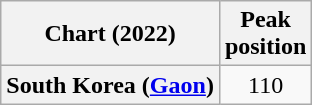<table class="wikitable plainrowheaders" style="text-align:center">
<tr>
<th scope="col">Chart (2022)</th>
<th scope="col">Peak<br>position</th>
</tr>
<tr>
<th scope="row">South Korea (<a href='#'>Gaon</a>)</th>
<td>110</td>
</tr>
</table>
